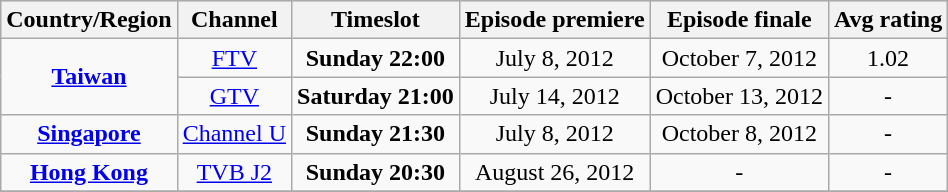<table class="wikitable">
<tr style="background: #e0e0e0;">
<th>Country/Region</th>
<th>Channel</th>
<th>Timeslot</th>
<th>Episode premiere</th>
<th>Episode finale</th>
<th>Avg rating</th>
</tr>
<tr style="background: #f9f9f9;">
<th style="background: #f9f9f9; text-align: center;" rowspan="2"><a href='#'>Taiwan</a></th>
<td style="text-align: center;"><a href='#'>FTV</a></td>
<td style="text-align: center;"><strong>Sunday 22:00</strong></td>
<td style="text-align: center;">July 8, 2012</td>
<td style="text-align: center;">October 7, 2012</td>
<td style="text-align: center;">1.02</td>
</tr>
<tr style="background: #f9f9f9;">
<td style="text-align: center;"><a href='#'>GTV</a></td>
<td style="text-align: center;"><strong>Saturday 21:00</strong></td>
<td style="text-align: center;">July 14, 2012</td>
<td style="text-align: center;">October 13, 2012</td>
<td style="text-align: center;">-</td>
</tr>
<tr style="background: #f9f9f9;">
<th style="background: #f9f9f9; text-align: center;"><a href='#'>Singapore</a></th>
<td style="text-align: center;"><a href='#'>Channel U</a></td>
<td style="text-align: center;"><strong>Sunday 21:30</strong></td>
<td style="text-align: center;">July 8, 2012</td>
<td style="text-align: center;">October 8, 2012</td>
<td style="text-align: center;">-</td>
</tr>
<tr style="background: #f9f9f9;">
<th style="background: #f9f9f9; text-align: center;"><a href='#'>Hong Kong</a></th>
<td style="text-align: center;"><a href='#'>TVB J2</a></td>
<td style="text-align: center;"><strong>Sunday 20:30</strong></td>
<td style="text-align: center;">August 26, 2012</td>
<td style="text-align: center;">-</td>
<td style="text-align: center;">-</td>
</tr>
<tr style="background: #f9f9f9;">
</tr>
</table>
